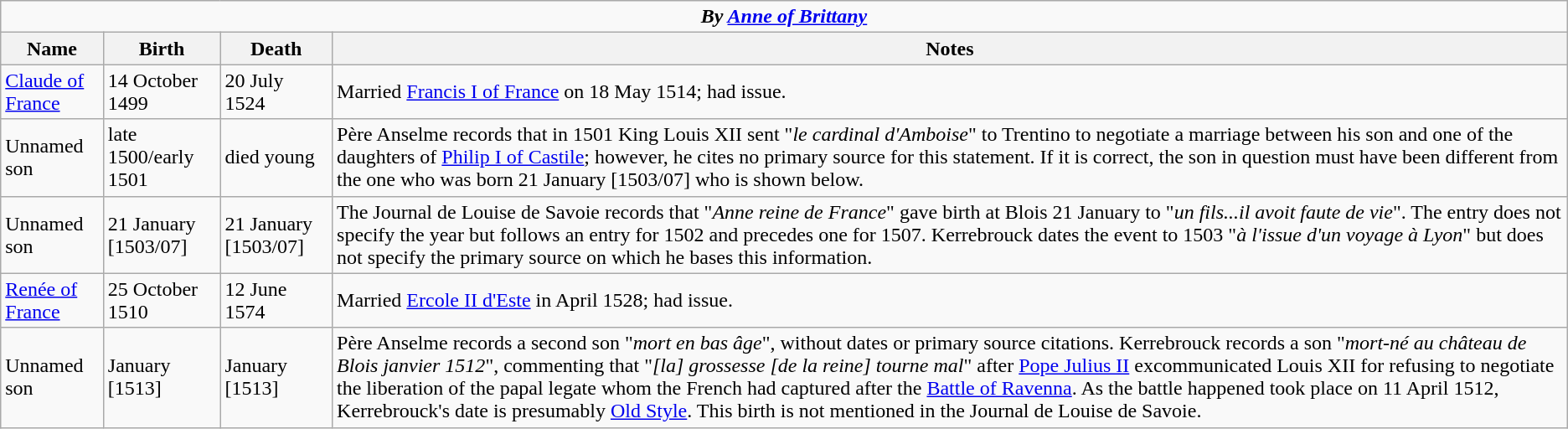<table class="wikitable">
<tr>
<td colspan=16 align="center"><strong><em>By <a href='#'>Anne of Brittany</a></em></strong></td>
</tr>
<tr>
<th>Name</th>
<th>Birth</th>
<th>Death</th>
<th>Notes</th>
</tr>
<tr>
<td><a href='#'>Claude of France</a></td>
<td>14 October 1499</td>
<td>20 July 1524</td>
<td>Married <a href='#'>Francis I of France</a> on 18 May 1514; had issue.</td>
</tr>
<tr>
<td>Unnamed son</td>
<td>late 1500/early 1501</td>
<td>died young</td>
<td>Père Anselme records that in 1501 King Louis XII sent "<em>le cardinal d'Amboise</em>" to Trentino to negotiate a marriage between his son and one of the daughters of <a href='#'>Philip I of Castile</a>; however, he cites no primary source for this statement. If it is correct, the son in question must have been different from the one who was born 21 January [1503/07] who is shown below.</td>
</tr>
<tr>
<td>Unnamed son</td>
<td>21 January [1503/07]</td>
<td>21 January [1503/07]</td>
<td>The Journal de Louise de Savoie records that "<em>Anne reine de France</em>" gave birth at Blois 21 January to "<em>un fils...il avoit faute de vie</em>". The entry does not specify the year but follows an entry for 1502 and precedes one for 1507. Kerrebrouck dates the event to 1503 "<em>à l'issue d'un voyage à Lyon</em>" but does not specify the primary source on which he bases this information.</td>
</tr>
<tr>
<td><a href='#'>Renée of France</a></td>
<td>25 October 1510</td>
<td>12 June 1574</td>
<td>Married <a href='#'>Ercole II d'Este</a> in April 1528; had issue.</td>
</tr>
<tr>
<td>Unnamed son</td>
<td>January [1513]</td>
<td>January [1513]</td>
<td>Père Anselme records a second son "<em>mort en bas âge</em>", without dates or primary source citations. Kerrebrouck records a son "<em>mort-né au château de Blois janvier 1512</em>", commenting that "<em>[la] grossesse [de la reine] tourne mal</em>" after <a href='#'>Pope Julius II</a> excommunicated Louis XII for refusing to negotiate the liberation of the papal legate whom the French had captured after the <a href='#'>Battle of Ravenna</a>. As the battle happened took place on 11 April 1512, Kerrebrouck's date is presumably <a href='#'>Old Style</a>. This birth is not mentioned in the Journal de Louise de Savoie.</td>
</tr>
</table>
